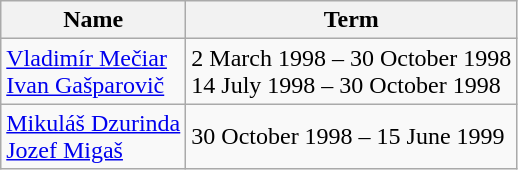<table class="wikitable">
<tr>
<th>Name</th>
<th>Term</th>
</tr>
<tr>
<td><a href='#'>Vladimír Mečiar</a><br><a href='#'>Ivan Gašparovič</a></td>
<td>2 March 1998 – 30 October 1998<br>14 July 1998 – 30 October 1998</td>
</tr>
<tr>
<td><a href='#'>Mikuláš Dzurinda</a><br><a href='#'>Jozef Migaš</a></td>
<td>30 October 1998 – 15 June 1999</td>
</tr>
</table>
